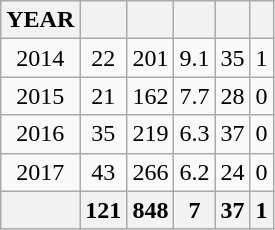<table class="wikitable" style="text-align:center">
<tr>
<th>YEAR</th>
<th></th>
<th></th>
<th></th>
<th></th>
<th></th>
</tr>
<tr>
<td>2014</td>
<td>22</td>
<td>201</td>
<td>9.1</td>
<td>35</td>
<td>1</td>
</tr>
<tr>
<td>2015</td>
<td>21</td>
<td>162</td>
<td>7.7</td>
<td>28</td>
<td>0</td>
</tr>
<tr>
<td>2016</td>
<td>35</td>
<td>219</td>
<td>6.3</td>
<td>37</td>
<td>0</td>
</tr>
<tr>
<td>2017</td>
<td>43</td>
<td>266</td>
<td>6.2</td>
<td>24</td>
<td>0</td>
</tr>
<tr>
<th></th>
<th>121</th>
<th>848</th>
<th>7</th>
<th>37</th>
<th>1</th>
</tr>
</table>
